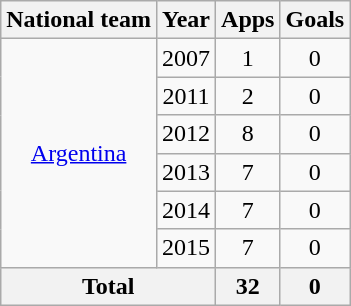<table class="wikitable" style="text-align:center">
<tr>
<th>National team</th>
<th>Year</th>
<th>Apps</th>
<th>Goals</th>
</tr>
<tr>
<td rowspan="6"><a href='#'>Argentina</a></td>
<td>2007</td>
<td>1</td>
<td>0</td>
</tr>
<tr>
<td>2011</td>
<td>2</td>
<td>0</td>
</tr>
<tr>
<td>2012</td>
<td>8</td>
<td>0</td>
</tr>
<tr>
<td>2013</td>
<td>7</td>
<td>0</td>
</tr>
<tr>
<td>2014</td>
<td>7</td>
<td>0</td>
</tr>
<tr>
<td>2015</td>
<td>7</td>
<td>0</td>
</tr>
<tr>
<th colspan="2">Total</th>
<th>32</th>
<th>0</th>
</tr>
</table>
